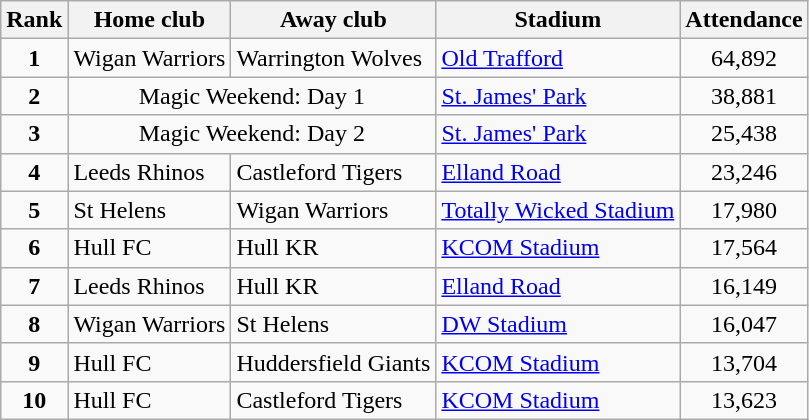<table class="wikitable" style="text-align:center">
<tr>
<th>Rank</th>
<th>Home club</th>
<th>Away club</th>
<th>Stadium</th>
<th>Attendance</th>
</tr>
<tr>
<td><strong>1</strong></td>
<td align="left"> Wigan Warriors</td>
<td align="left"> Warrington Wolves</td>
<td align="left"><a href='#'>Old Trafford</a></td>
<td>64,892</td>
</tr>
<tr>
<td><strong>2</strong></td>
<td align="center" colspan=2>Magic Weekend: Day 1</td>
<td align="left"><a href='#'>St. James' Park</a></td>
<td>38,881</td>
</tr>
<tr>
<td><strong>3</strong></td>
<td align="center" colspan=2>Magic Weekend: Day 2</td>
<td align="left"><a href='#'>St. James' Park</a></td>
<td>25,438</td>
</tr>
<tr>
<td><strong>4</strong></td>
<td align="left"> Leeds Rhinos</td>
<td align="left"> Castleford Tigers</td>
<td align="left"><a href='#'>Elland Road</a></td>
<td>23,246</td>
</tr>
<tr>
<td><strong>5</strong></td>
<td align="left"> St Helens</td>
<td align="left"> Wigan Warriors</td>
<td align="left"><a href='#'>Totally Wicked Stadium</a></td>
<td>17,980</td>
</tr>
<tr>
<td><strong>6</strong></td>
<td align="left"> Hull FC</td>
<td align="left"> Hull KR</td>
<td align="left"><a href='#'>KCOM Stadium</a></td>
<td>17,564</td>
</tr>
<tr>
<td><strong>7</strong></td>
<td align="left"> Leeds Rhinos</td>
<td align="left"> Hull KR</td>
<td align="left"><a href='#'>Elland Road</a></td>
<td>16,149</td>
</tr>
<tr>
<td><strong>8</strong></td>
<td align="left"> Wigan Warriors</td>
<td align="left"> St Helens</td>
<td align="left"><a href='#'>DW Stadium</a></td>
<td>16,047</td>
</tr>
<tr>
<td><strong>9</strong></td>
<td align="left"> Hull FC</td>
<td align="left"> Huddersfield Giants</td>
<td align="left"><a href='#'>KCOM Stadium</a></td>
<td>13,704</td>
</tr>
<tr>
<td><strong>10</strong></td>
<td align="left"> Hull FC</td>
<td align="left"> Castleford Tigers</td>
<td align="left"><a href='#'>KCOM Stadium</a></td>
<td>13,623</td>
</tr>
</table>
